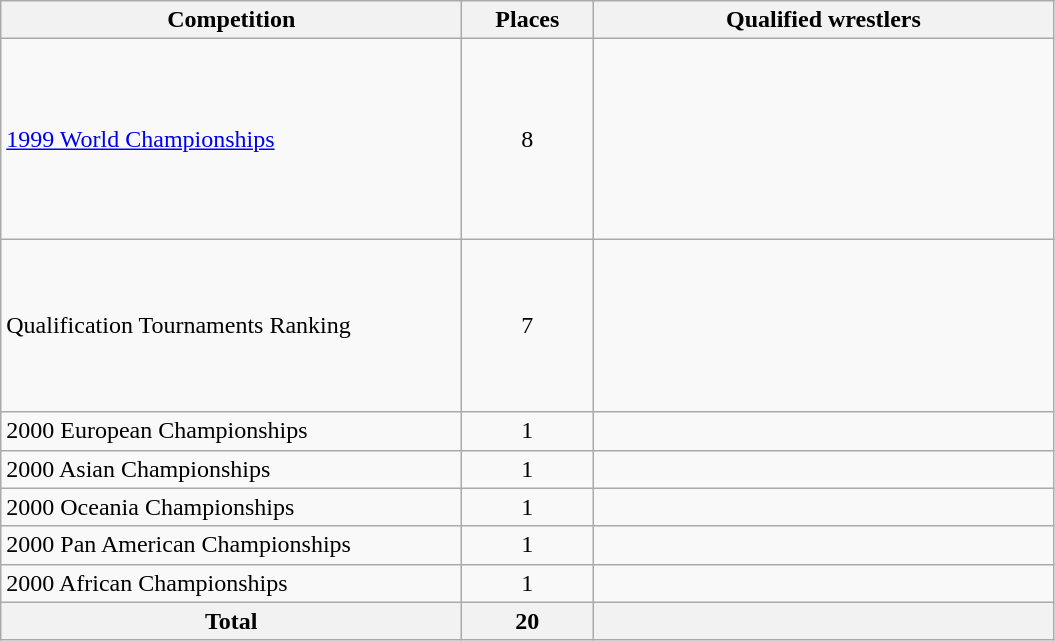<table class = "wikitable">
<tr>
<th width=300>Competition</th>
<th width=80>Places</th>
<th width=300>Qualified wrestlers</th>
</tr>
<tr>
<td><a href='#'>1999 World Championships</a></td>
<td align="center">8</td>
<td><br><br><br><br><br><br><br></td>
</tr>
<tr>
<td>Qualification Tournaments Ranking</td>
<td align="center">7</td>
<td><br><br><br><br><br><br></td>
</tr>
<tr>
<td>2000 European Championships</td>
<td align="center">1</td>
<td></td>
</tr>
<tr>
<td>2000 Asian Championships</td>
<td align="center">1</td>
<td></td>
</tr>
<tr>
<td>2000 Oceania Championships</td>
<td align="center">1</td>
<td></td>
</tr>
<tr>
<td>2000 Pan American Championships</td>
<td align="center">1</td>
<td></td>
</tr>
<tr>
<td>2000 African Championships</td>
<td align="center">1</td>
<td></td>
</tr>
<tr>
<th>Total</th>
<th>20</th>
<th></th>
</tr>
</table>
